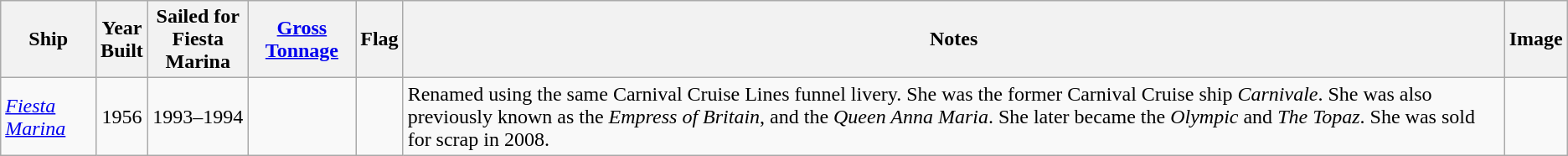<table class="wikitable">
<tr>
<th>Ship</th>
<th>Year<br>Built</th>
<th>Sailed for<br>Fiesta Marina</th>
<th><a href='#'>Gross Tonnage</a></th>
<th>Flag</th>
<th>Notes</th>
<th>Image</th>
</tr>
<tr>
<td><em><a href='#'>Fiesta Marina</a></em></td>
<td style="text-align:Center;">1956</td>
<td style="text-align:Center;">1993–1994</td>
<td style="text-align:Center;"></td>
<td style="text-align:Center;"></td>
<td>Renamed using the same Carnival Cruise Lines funnel livery. She was the former Carnival Cruise ship <em>Carnivale</em>. She was also previously known as the <em>Empress of Britain</em>, and the <em>Queen Anna Maria</em>. She later became the <em>Olympic</em> and <em>The Topaz</em>. She was sold for scrap in 2008.</td>
<td></td>
</tr>
</table>
